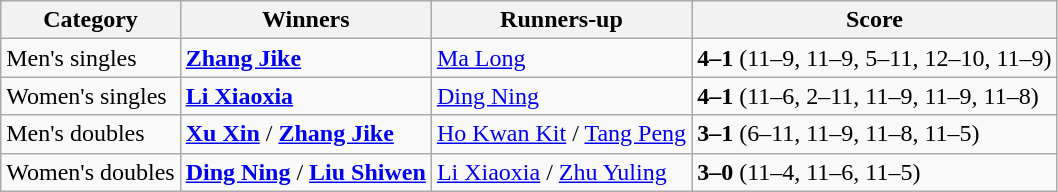<table class=wikitable style="white-space:nowrap;">
<tr>
<th>Category</th>
<th>Winners</th>
<th>Runners-up</th>
<th>Score</th>
</tr>
<tr>
<td>Men's singles</td>
<td> <strong><a href='#'>Zhang Jike</a></strong></td>
<td> <a href='#'>Ma Long</a></td>
<td><strong>4–1</strong> (11–9, 11–9, 5–11, 12–10, 11–9)</td>
</tr>
<tr>
<td>Women's singles</td>
<td> <strong><a href='#'>Li Xiaoxia</a></strong></td>
<td> <a href='#'>Ding Ning</a></td>
<td><strong>4–1</strong> (11–6, 2–11, 11–9, 11–9, 11–8)</td>
</tr>
<tr>
<td>Men's doubles</td>
<td> <strong><a href='#'>Xu Xin</a></strong> / <strong><a href='#'>Zhang Jike</a></strong></td>
<td> <a href='#'>Ho Kwan Kit</a> / <a href='#'>Tang Peng</a></td>
<td><strong>3–1</strong> (6–11, 11–9, 11–8, 11–5)</td>
</tr>
<tr>
<td>Women's doubles</td>
<td> <strong><a href='#'>Ding Ning</a></strong> / <strong><a href='#'>Liu Shiwen</a></strong></td>
<td> <a href='#'>Li Xiaoxia</a> / <a href='#'>Zhu Yuling</a></td>
<td><strong>3–0</strong> (11–4, 11–6, 11–5)</td>
</tr>
</table>
